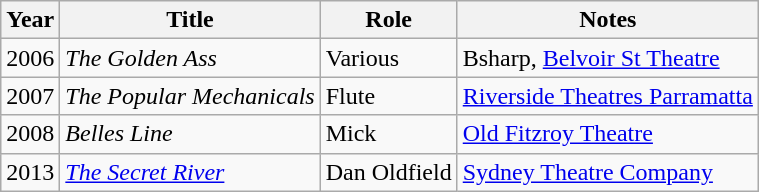<table class="wikitable">
<tr>
<th>Year</th>
<th>Title</th>
<th>Role</th>
<th>Notes</th>
</tr>
<tr>
<td>2006</td>
<td><em>The Golden Ass</em></td>
<td>Various</td>
<td>Bsharp, <a href='#'>Belvoir St Theatre</a></td>
</tr>
<tr>
<td>2007</td>
<td><em>The Popular Mechanicals</em></td>
<td>Flute</td>
<td><a href='#'>Riverside Theatres Parramatta</a></td>
</tr>
<tr>
<td>2008</td>
<td><em>Belles Line</em></td>
<td>Mick</td>
<td><a href='#'>Old Fitzroy Theatre</a></td>
</tr>
<tr>
<td>2013</td>
<td><em><a href='#'>The Secret River</a></em></td>
<td>Dan Oldfield</td>
<td><a href='#'>Sydney Theatre Company</a></td>
</tr>
</table>
